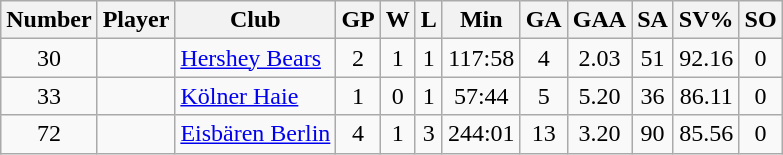<table class="wikitable sortable" style="text-align: center;">
<tr>
<th>Number</th>
<th>Player</th>
<th>Club</th>
<th>GP</th>
<th>W</th>
<th>L</th>
<th>Min</th>
<th>GA</th>
<th>GAA</th>
<th>SA</th>
<th>SV%</th>
<th>SO</th>
</tr>
<tr>
<td>30</td>
<td align=left></td>
<td align=left> <a href='#'>Hershey Bears</a></td>
<td>2</td>
<td>1</td>
<td>1</td>
<td>117:58</td>
<td>4</td>
<td>2.03</td>
<td>51</td>
<td>92.16</td>
<td>0</td>
</tr>
<tr>
<td>33</td>
<td align=left></td>
<td align=left> <a href='#'>Kölner Haie</a></td>
<td>1</td>
<td>0</td>
<td>1</td>
<td>57:44</td>
<td>5</td>
<td>5.20</td>
<td>36</td>
<td>86.11</td>
<td>0</td>
</tr>
<tr>
<td>72</td>
<td align=left></td>
<td align=left> <a href='#'>Eisbären Berlin</a></td>
<td>4</td>
<td>1</td>
<td>3</td>
<td>244:01</td>
<td>13</td>
<td>3.20</td>
<td>90</td>
<td>85.56</td>
<td>0</td>
</tr>
</table>
